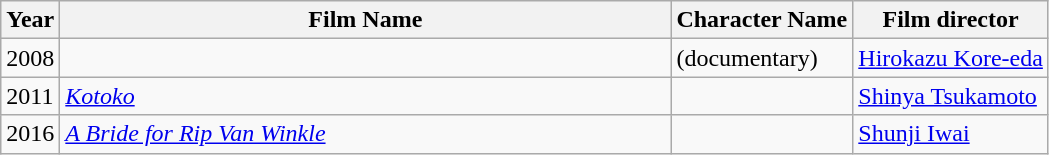<table class="wikitable">
<tr>
<th>Year</th>
<th style="width:400px;">Film Name</th>
<th>Character Name</th>
<th>Film director</th>
</tr>
<tr>
<td>2008</td>
<td align=left></td>
<td>(documentary)</td>
<td><a href='#'>Hirokazu Kore-eda</a></td>
</tr>
<tr>
<td>2011</td>
<td align=left><em><a href='#'>Kotoko</a></em></td>
<td></td>
<td><a href='#'>Shinya Tsukamoto</a></td>
</tr>
<tr>
<td>2016</td>
<td align=left><em><a href='#'>A Bride for Rip Van Winkle</a></em></td>
<td></td>
<td><a href='#'>Shunji Iwai</a></td>
</tr>
</table>
